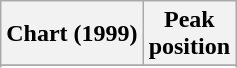<table class="wikitable sortable plainrowheaders" style="text-align:center">
<tr>
<th scope="col">Chart (1999)</th>
<th scope="col">Peak<br> position</th>
</tr>
<tr>
</tr>
<tr>
</tr>
<tr>
</tr>
<tr>
</tr>
</table>
